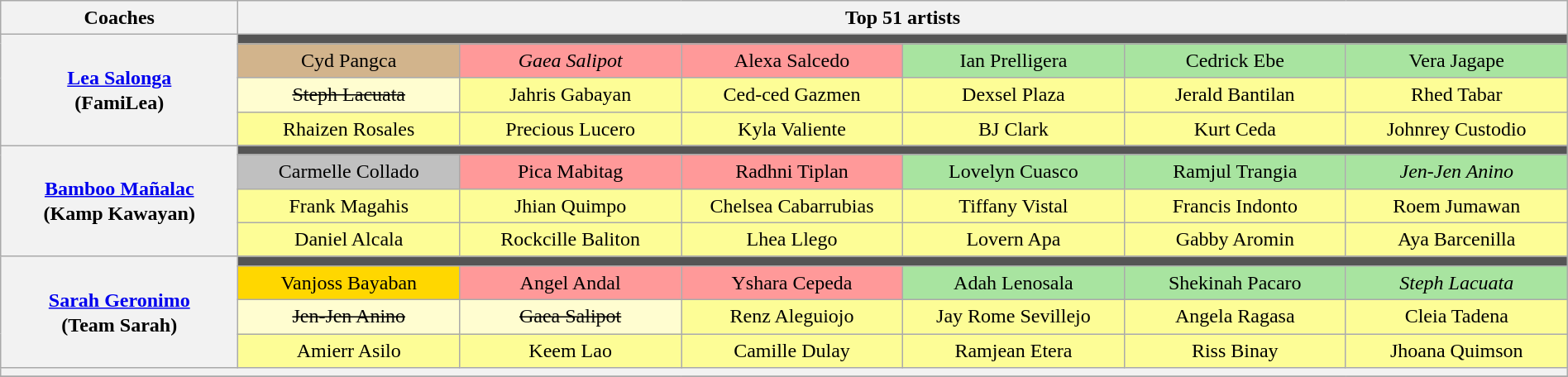<table class="wikitable" style="text-align:center; line-height:20px; width:100%;">
<tr>
<th scope="col" width="15%">Coaches</th>
<th colspan="6" scope="col" width="84%">Top 51 artists</th>
</tr>
<tr>
<th rowspan="4"><a href='#'>Lea Salonga</a> <br> (FamiLea)</th>
<td colspan="6" style="background:#555555;"></td>
</tr>
<tr>
<td scope="col" width="14%" style="background:tan;">Cyd Pangca</td>
<td style="background:#FF9999;" scope="col" width="14%"><em>Gaea Salipot</em></td>
<td style="background:#FF9999;" scope="col" width="14%">Alexa Salcedo</td>
<td style="background:#A8E4A0;" width="14%">Ian Prelligera</td>
<td style="background:#A8E4A0;" width="14%">Cedrick Ebe</td>
<td style="background:#A8E4A0;" width="14%">Vera Jagape</td>
</tr>
<tr>
<td style="background:#FFFDD0;text-decoration: line-through;">Steph Lacuata</td>
<td style="background:#FDFD96;">Jahris Gabayan</td>
<td style="background:#FDFD96;">Ced-ced Gazmen</td>
<td style="background:#FDFD96;">Dexsel Plaza</td>
<td style="background:#FDFD96;">Jerald Bantilan</td>
<td style="background:#FDFD96;">Rhed Tabar</td>
</tr>
<tr>
<td style="background:#FDFD96;">Rhaizen Rosales</td>
<td style="background:#FDFD96;">Precious Lucero</td>
<td style="background:#FDFD96;">Kyla Valiente</td>
<td style="background:#FDFD96;">BJ Clark</td>
<td style="background:#FDFD96;">Kurt Ceda</td>
<td style="background:#FDFD96;">Johnrey Custodio</td>
</tr>
<tr>
<th rowspan="4"><a href='#'>Bamboo Mañalac</a> <br> (Kamp Kawayan)</th>
<td colspan="6" style="background:#555555;"></td>
</tr>
<tr>
<td style="background:silver;">Carmelle Collado</td>
<td style="background:#FF9999;">Pica Mabitag</td>
<td style="background:#FF9999;">Radhni Tiplan</td>
<td style="background:#A8E4A0;">Lovelyn Cuasco</td>
<td style="background:#A8E4A0;">Ramjul Trangia</td>
<td style="background:#A8E4A0;"><em>Jen-Jen Anino</em></td>
</tr>
<tr>
<td style="background:#FDFD96;">Frank Magahis</td>
<td style="background:#FDFD96;">Jhian Quimpo</td>
<td style="background:#FDFD96;">Chelsea Cabarrubias</td>
<td style="background:#FDFD96;">Tiffany Vistal</td>
<td style="background:#FDFD96;">Francis Indonto</td>
<td style="background:#FDFD96;">Roem Jumawan</td>
</tr>
<tr>
<td style="background:#FDFD96;">Daniel Alcala</td>
<td style="background:#FDFD96;">Rockcille Baliton</td>
<td style="background:#FDFD96;">Lhea Llego</td>
<td style="background:#FDFD96;">Lovern Apa</td>
<td style="background:#FDFD96;">Gabby Aromin</td>
<td style="background:#FDFD96;">Aya Barcenilla</td>
</tr>
<tr>
<th rowspan="4"><a href='#'>Sarah Geronimo</a> <br> (Team Sarah)</th>
<td colspan="6" style="background:#555555;"></td>
</tr>
<tr>
<td style="background:gold;">Vanjoss Bayaban</td>
<td style="background:#FF9999;">Angel Andal</td>
<td style="background:#FF9999;">Yshara Cepeda</td>
<td style="background:#A8E4A0;">Adah Lenosala</td>
<td style="background:#A8E4A0;">Shekinah Pacaro</td>
<td style="background:#A8E4A0;"><em>Steph Lacuata</em></td>
</tr>
<tr>
<td style="background:#FFFDD0;text-decoration: line-through;">Jen-Jen Anino</td>
<td style="background:#FFFDD0;text-decoration: line-through;">Gaea Salipot</td>
<td style="background:#FDFD96;">Renz Aleguiojo</td>
<td style="background:#FDFD96;">Jay Rome Sevillejo</td>
<td style="background:#FDFD96;">Angela Ragasa</td>
<td style="background:#FDFD96;">Cleia Tadena</td>
</tr>
<tr>
<td style="background:#FDFD96;">Amierr Asilo</td>
<td style="background:#FDFD96;">Keem Lao</td>
<td style="background:#FDFD96;">Camille Dulay</td>
<td style="background:#FDFD96;">Ramjean Etera</td>
<td style="background:#FDFD96;">Riss Binay</td>
<td style="background:#FDFD96;">Jhoana Quimson</td>
</tr>
<tr>
<th colspan="7" style="font-size:90%; line-height:12px;"></th>
</tr>
<tr>
</tr>
</table>
